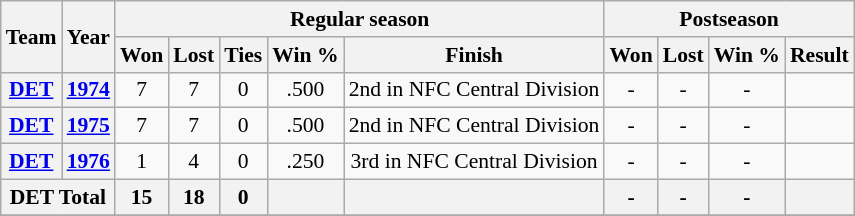<table class="wikitable" style="font-size: 90%; text-align:center;">
<tr>
<th rowspan="2">Team</th>
<th rowspan="2">Year</th>
<th colspan="5">Regular season</th>
<th colspan="4">Postseason</th>
</tr>
<tr>
<th>Won</th>
<th>Lost</th>
<th>Ties</th>
<th>Win %</th>
<th>Finish</th>
<th>Won</th>
<th>Lost</th>
<th>Win %</th>
<th>Result</th>
</tr>
<tr>
<th><a href='#'>DET</a></th>
<th><a href='#'>1974</a></th>
<td>7</td>
<td>7</td>
<td>0</td>
<td>.500</td>
<td>2nd in NFC Central Division</td>
<td>-</td>
<td>-</td>
<td>-</td>
<td></td>
</tr>
<tr>
<th><a href='#'>DET</a></th>
<th><a href='#'>1975</a></th>
<td>7</td>
<td>7</td>
<td>0</td>
<td>.500</td>
<td>2nd in NFC Central Division</td>
<td>-</td>
<td>-</td>
<td>-</td>
<td></td>
</tr>
<tr>
<th><a href='#'>DET</a></th>
<th><a href='#'>1976</a></th>
<td>1</td>
<td>4</td>
<td>0</td>
<td>.250</td>
<td>3rd in NFC Central Division</td>
<td>-</td>
<td>-</td>
<td>-</td>
<td></td>
</tr>
<tr>
<th colspan="2">DET Total</th>
<th>15</th>
<th>18</th>
<th>0</th>
<th></th>
<th></th>
<th>-</th>
<th>-</th>
<th>-</th>
<th></th>
</tr>
<tr>
</tr>
</table>
